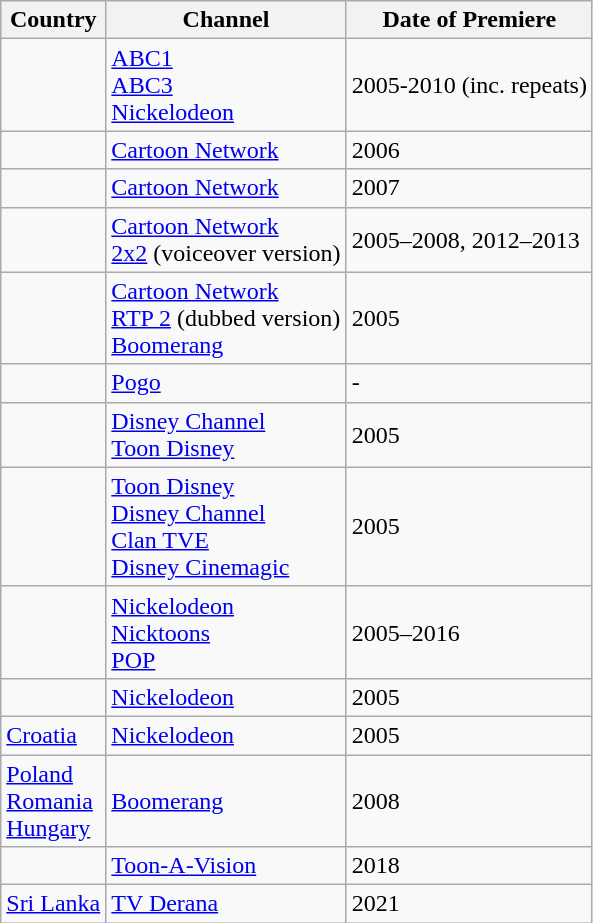<table class="wikitable">
<tr>
<th>Country</th>
<th>Channel</th>
<th>Date of Premiere</th>
</tr>
<tr>
<td></td>
<td><a href='#'>ABC1</a><br><a href='#'>ABC3</a><br><a href='#'>Nickelodeon</a></td>
<td>2005-2010 (inc. repeats)</td>
</tr>
<tr>
<td></td>
<td><a href='#'>Cartoon Network</a></td>
<td>2006</td>
</tr>
<tr>
<td></td>
<td><a href='#'>Cartoon Network</a></td>
<td>2007</td>
</tr>
<tr>
<td></td>
<td><a href='#'>Cartoon Network</a><br><a href='#'>2x2</a> (voiceover version)</td>
<td>2005–2008, 2012–2013</td>
</tr>
<tr>
<td></td>
<td><a href='#'>Cartoon Network</a><br><a href='#'>RTP 2</a> (dubbed version)<br><a href='#'>Boomerang</a></td>
<td>2005</td>
</tr>
<tr>
<td></td>
<td><a href='#'>Pogo</a></td>
<td>-</td>
</tr>
<tr>
<td></td>
<td><a href='#'>Disney Channel</a><br><a href='#'>Toon Disney</a></td>
<td>2005</td>
</tr>
<tr>
<td></td>
<td><a href='#'>Toon Disney</a><br><a href='#'>Disney Channel</a><br><a href='#'>Clan TVE</a><br><a href='#'>Disney Cinemagic</a></td>
<td>2005</td>
</tr>
<tr>
<td></td>
<td><a href='#'>Nickelodeon</a><br><a href='#'>Nicktoons</a><br><a href='#'>POP</a></td>
<td>2005–2016</td>
</tr>
<tr>
<td></td>
<td><a href='#'>Nickelodeon</a></td>
<td>2005</td>
</tr>
<tr>
<td> <a href='#'>Croatia</a></td>
<td><a href='#'>Nickelodeon</a></td>
<td>2005</td>
</tr>
<tr>
<td> <a href='#'>Poland</a><br> <a href='#'>Romania</a><br> <a href='#'>Hungary</a></td>
<td><a href='#'>Boomerang</a></td>
<td>2008</td>
</tr>
<tr>
<td></td>
<td><a href='#'>Toon-A-Vision</a></td>
<td>2018</td>
</tr>
<tr>
<td> <a href='#'>Sri Lanka</a></td>
<td><a href='#'>TV Derana</a></td>
<td>2021</td>
</tr>
</table>
